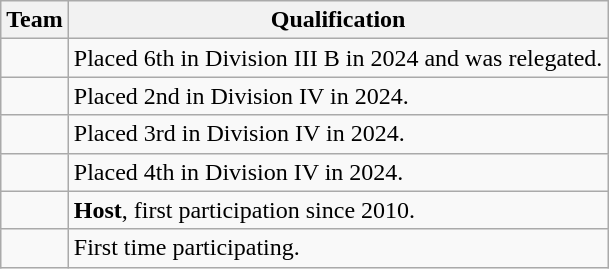<table class="wikitable">
<tr>
<th>Team</th>
<th>Qualification</th>
</tr>
<tr>
<td></td>
<td>Placed 6th in Division III B in 2024 and was relegated.</td>
</tr>
<tr>
<td></td>
<td>Placed 2nd in Division IV in 2024.</td>
</tr>
<tr>
<td></td>
<td>Placed 3rd in Division IV in 2024.</td>
</tr>
<tr>
<td></td>
<td>Placed 4th in Division IV in 2024.</td>
</tr>
<tr>
<td></td>
<td><strong>Host</strong>, first participation since 2010.</td>
</tr>
<tr>
<td></td>
<td>First time participating.</td>
</tr>
</table>
